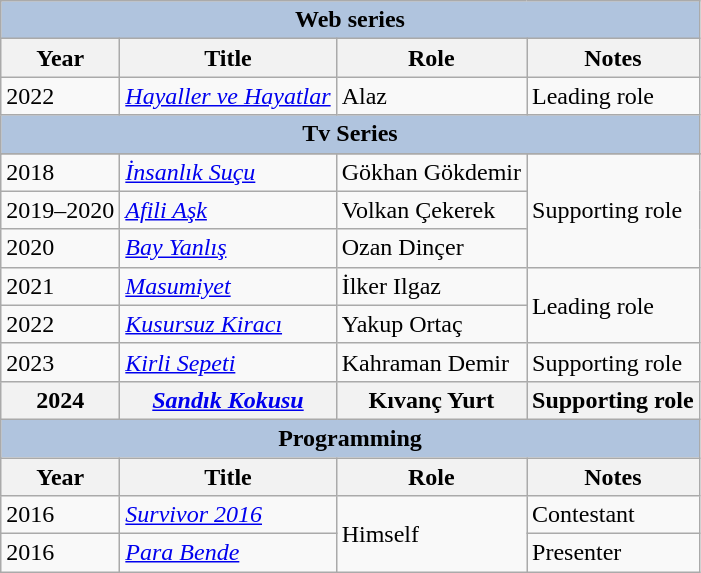<table class="wikitable">
<tr>
<th colspan="4" style="background:LightSteelBlue">Web series</th>
</tr>
<tr>
<th>Year</th>
<th>Title</th>
<th>Role</th>
<th>Notes</th>
</tr>
<tr>
<td>2022</td>
<td><em><a href='#'>Hayaller ve Hayatlar</a></em></td>
<td>Alaz</td>
<td>Leading role</td>
</tr>
<tr>
<th colspan="4" style="background:LightSteelBlue">Tv Series</th>
</tr>
<tr>
</tr>
<tr>
<td>2018</td>
<td><em><a href='#'>İnsanlık Suçu</a></em></td>
<td>Gökhan Gökdemir</td>
<td rowspan="3">Supporting role</td>
</tr>
<tr>
<td>2019–2020</td>
<td><em><a href='#'>Afili Aşk</a></em></td>
<td>Volkan Çekerek</td>
</tr>
<tr>
<td>2020</td>
<td><em><a href='#'>Bay Yanlış</a></em></td>
<td>Ozan Dinçer</td>
</tr>
<tr>
<td>2021</td>
<td><a href='#'><em>Masumiyet</em></a></td>
<td>İlker Ilgaz</td>
<td rowspan="2">Leading role</td>
</tr>
<tr>
<td>2022</td>
<td><em><a href='#'>Kusursuz Kiracı</a></em></td>
<td>Yakup Ortaç</td>
</tr>
<tr>
<td>2023</td>
<td><em><a href='#'>Kirli Sepeti</a></em></td>
<td>Kahraman Demir</td>
<td>Supporting role</td>
</tr>
<tr>
<th>2024</th>
<th><em><a href='#'>Sandık Kokusu</a></em></th>
<th>Kıvanç Yurt</th>
<th>Supporting role</th>
</tr>
<tr>
<th colspan="4" style="background:LightSteelBlue">Programming</th>
</tr>
<tr>
<th>Year</th>
<th>Title</th>
<th>Role</th>
<th>Notes</th>
</tr>
<tr>
<td>2016</td>
<td><em><a href='#'>Survivor 2016</a></em></td>
<td rowspan="2">Himself</td>
<td>Contestant</td>
</tr>
<tr>
<td>2016</td>
<td><em><a href='#'>Para Bende</a></em></td>
<td>Presenter</td>
</tr>
</table>
